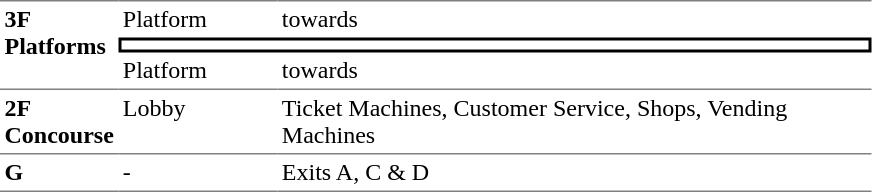<table table border=0 cellspacing=0 cellpadding=3>
<tr>
<td style="border-top:solid 1px gray;" rowspan=3 valign=top><strong>3F<br>Platforms</strong></td>
<td style="border-top:solid 1px gray;" valign=top>Platform</td>
<td style="border-top:solid 1px gray;" valign=top>  towards  </td>
</tr>
<tr>
<td style="border-right:solid 2px black;border-left:solid 2px black;border-top:solid 2px black;border-bottom:solid 2px black;text-align:center;" colspan=2></td>
</tr>
<tr>
<td>Platform</td>
<td>  towards   </td>
</tr>
<tr>
<td style="border-bottom:solid 1px gray; border-top:solid 1px gray;" valign=top width=50><strong>2F<br>Concourse</strong></td>
<td style="border-bottom:solid 1px gray; border-top:solid 1px gray;" valign=top width=100>Lobby</td>
<td style="border-bottom:solid 1px gray; border-top:solid 1px gray;" valign=top width=390>Ticket Machines, Customer Service, Shops, Vending Machines</td>
</tr>
<tr>
<td style="border-bottom:solid 1px gray;" width=50 valign=top><strong>G</strong></td>
<td style="border-bottom:solid 1px gray;" width=100 valign=top>-</td>
<td style="border-bottom:solid 1px gray;" width=390 valign=top>Exits A, C & D</td>
</tr>
</table>
